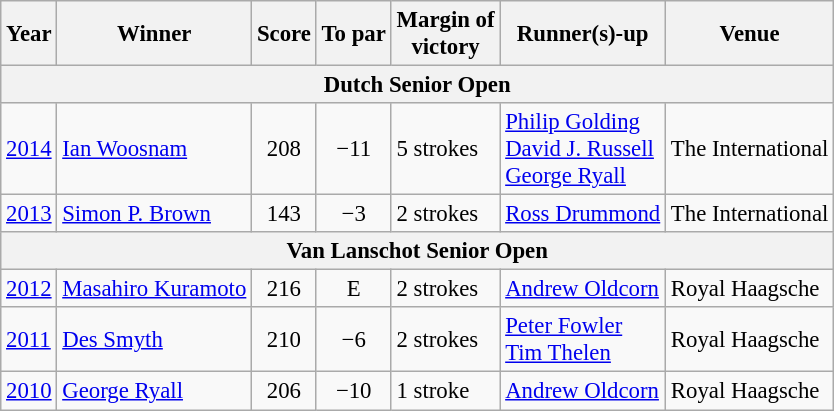<table class="wikitable" style="font-size:95%">
<tr>
<th>Year</th>
<th>Winner</th>
<th>Score</th>
<th>To par</th>
<th>Margin of<br>victory</th>
<th>Runner(s)-up</th>
<th>Venue</th>
</tr>
<tr>
<th colspan=8>Dutch Senior Open</th>
</tr>
<tr>
<td><a href='#'>2014</a></td>
<td> <a href='#'>Ian Woosnam</a></td>
<td align=center>208</td>
<td align=center>−11</td>
<td>5 strokes</td>
<td> <a href='#'>Philip Golding</a><br> <a href='#'>David J. Russell</a><br> <a href='#'>George Ryall</a></td>
<td>The International</td>
</tr>
<tr>
<td><a href='#'>2013</a></td>
<td> <a href='#'>Simon P. Brown</a></td>
<td align=center>143</td>
<td align=center>−3</td>
<td>2 strokes</td>
<td> <a href='#'>Ross Drummond</a></td>
<td>The International</td>
</tr>
<tr>
<th colspan=8>Van Lanschot Senior Open</th>
</tr>
<tr>
<td><a href='#'>2012</a></td>
<td> <a href='#'>Masahiro Kuramoto</a></td>
<td align=center>216</td>
<td align=center>E</td>
<td>2 strokes</td>
<td> <a href='#'>Andrew Oldcorn</a></td>
<td>Royal Haagsche</td>
</tr>
<tr>
<td><a href='#'>2011</a></td>
<td> <a href='#'>Des Smyth</a></td>
<td align=center>210</td>
<td align=center>−6</td>
<td>2 strokes</td>
<td> <a href='#'>Peter Fowler</a><br> <a href='#'>Tim Thelen</a></td>
<td>Royal Haagsche</td>
</tr>
<tr>
<td><a href='#'>2010</a></td>
<td> <a href='#'>George Ryall</a></td>
<td align=center>206</td>
<td align=center>−10</td>
<td>1 stroke</td>
<td> <a href='#'>Andrew Oldcorn</a></td>
<td>Royal Haagsche</td>
</tr>
</table>
